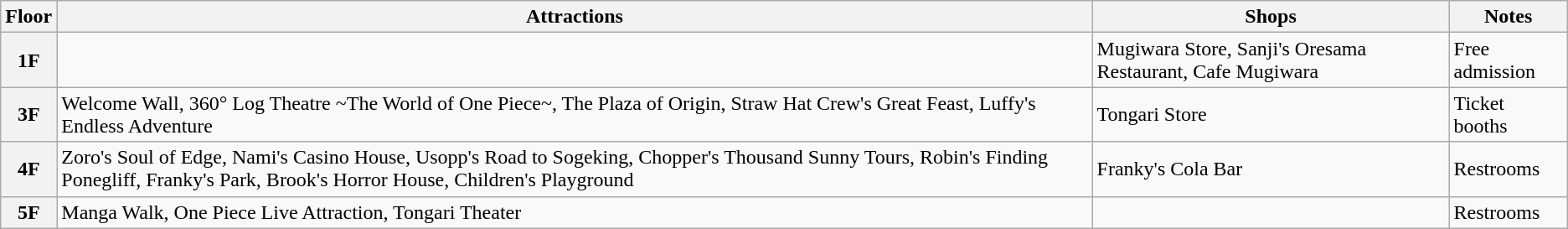<table class="wikitable" style="font-size:100%;text-align:left;">
<tr>
<th>Floor</th>
<th>Attractions</th>
<th>Shops</th>
<th>Notes</th>
</tr>
<tr>
<th>1F</th>
<td></td>
<td>Mugiwara Store, Sanji's Oresama Restaurant, Cafe Mugiwara</td>
<td>Free admission</td>
</tr>
<tr>
<th>3F</th>
<td>Welcome Wall, 360° Log Theatre ~The World of One Piece~, The Plaza of Origin, Straw Hat Crew's Great Feast, Luffy's Endless Adventure</td>
<td>Tongari Store</td>
<td>Ticket booths</td>
</tr>
<tr>
<th>4F</th>
<td>Zoro's Soul of Edge, Nami's Casino House, Usopp's Road to Sogeking, Chopper's Thousand Sunny Tours, Robin's Finding Ponegliff, Franky's Park, Brook's Horror House, Children's Playground</td>
<td>Franky's Cola Bar</td>
<td>Restrooms</td>
</tr>
<tr>
<th>5F</th>
<td>Manga Walk, One Piece Live Attraction, Tongari Theater</td>
<td></td>
<td>Restrooms</td>
</tr>
</table>
